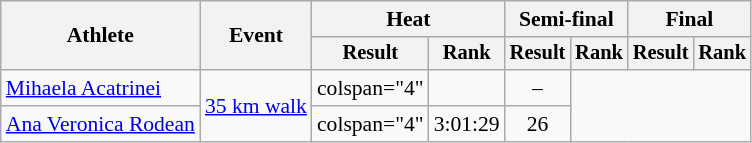<table class="wikitable" style="font-size:90%">
<tr>
<th rowspan="2">Athlete</th>
<th rowspan="2">Event</th>
<th colspan="2">Heat</th>
<th colspan="2">Semi-final</th>
<th colspan="2">Final</th>
</tr>
<tr style="font-size:95%">
<th>Result</th>
<th>Rank</th>
<th>Result</th>
<th>Rank</th>
<th>Result</th>
<th>Rank</th>
</tr>
<tr align=center>
<td align="left"><a href='#'>Mihaela Acatrinei</a></td>
<td rowspan="2" align="left"><a href='#'>35 km walk</a></td>
<td>colspan="4" </td>
<td></td>
<td>–</td>
</tr>
<tr align=center>
<td align="left"><a href='#'>Ana Veronica Rodean</a></td>
<td>colspan="4" </td>
<td>3:01:29 </td>
<td>26</td>
</tr>
</table>
